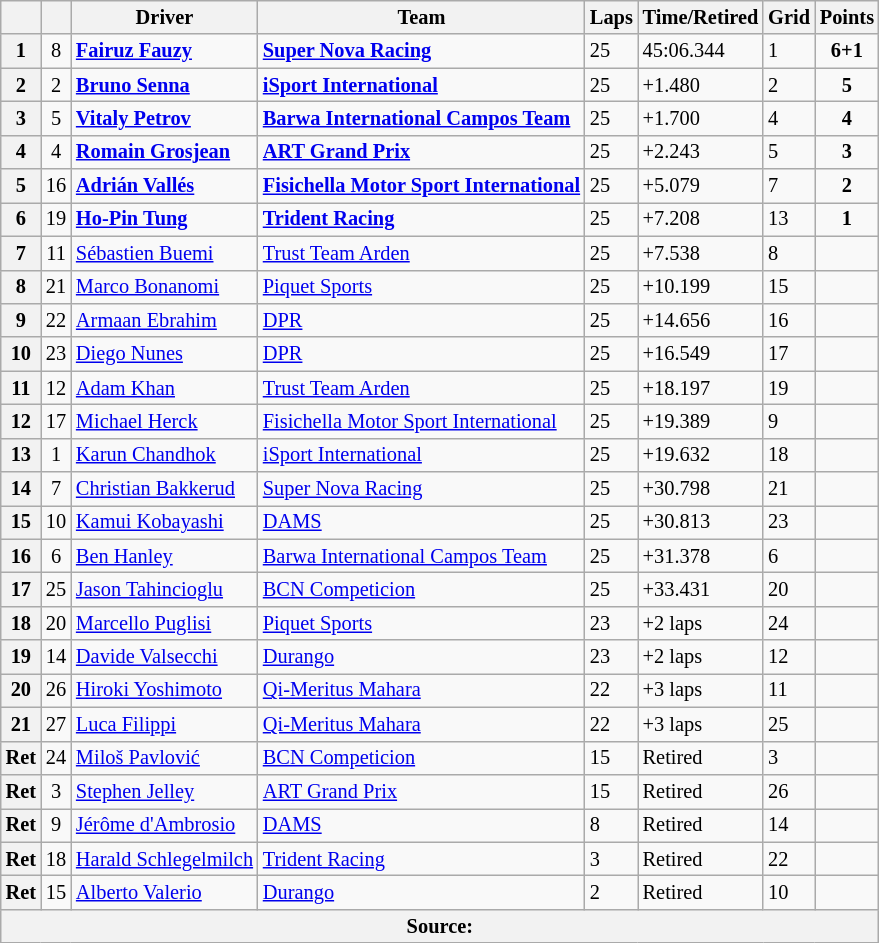<table class="wikitable" style="font-size: 85%">
<tr>
<th></th>
<th></th>
<th>Driver</th>
<th>Team</th>
<th>Laps</th>
<th>Time/Retired</th>
<th>Grid</th>
<th>Points</th>
</tr>
<tr>
<th>1</th>
<td align="center">8</td>
<td> <strong><a href='#'>Fairuz Fauzy</a></strong></td>
<td><strong><a href='#'>Super Nova Racing</a></strong></td>
<td>25</td>
<td>45:06.344</td>
<td>1</td>
<td align="center"><strong>6+1</strong></td>
</tr>
<tr>
<th>2</th>
<td align="center">2</td>
<td> <strong><a href='#'>Bruno Senna</a></strong></td>
<td><strong><a href='#'>iSport International</a></strong></td>
<td>25</td>
<td>+1.480</td>
<td>2</td>
<td align="center"><strong>5</strong></td>
</tr>
<tr>
<th>3</th>
<td align="center">5</td>
<td> <strong><a href='#'>Vitaly Petrov</a></strong></td>
<td><strong><a href='#'>Barwa International Campos Team</a></strong></td>
<td>25</td>
<td>+1.700</td>
<td>4</td>
<td align="center"><strong>4</strong></td>
</tr>
<tr>
<th>4</th>
<td align="center">4</td>
<td> <strong><a href='#'>Romain Grosjean</a></strong></td>
<td><strong><a href='#'>ART Grand Prix</a></strong></td>
<td>25</td>
<td>+2.243</td>
<td>5</td>
<td align="center"><strong>3</strong></td>
</tr>
<tr>
<th>5</th>
<td align="center">16</td>
<td> <strong><a href='#'>Adrián Vallés</a></strong></td>
<td><strong><a href='#'>Fisichella Motor Sport International</a></strong></td>
<td>25</td>
<td>+5.079</td>
<td>7</td>
<td align="center"><strong>2</strong></td>
</tr>
<tr>
<th>6</th>
<td align="center">19</td>
<td> <strong><a href='#'>Ho-Pin Tung</a></strong></td>
<td><strong><a href='#'>Trident Racing</a></strong></td>
<td>25</td>
<td>+7.208</td>
<td>13</td>
<td align="center"><strong>1</strong></td>
</tr>
<tr>
<th>7</th>
<td align="center">11</td>
<td> <a href='#'>Sébastien Buemi</a></td>
<td><a href='#'>Trust Team Arden</a></td>
<td>25</td>
<td>+7.538</td>
<td>8</td>
<td></td>
</tr>
<tr>
<th>8</th>
<td align="center">21</td>
<td> <a href='#'>Marco Bonanomi</a></td>
<td><a href='#'>Piquet Sports</a></td>
<td>25</td>
<td>+10.199</td>
<td>15</td>
<td></td>
</tr>
<tr>
<th>9</th>
<td align="center">22</td>
<td> <a href='#'>Armaan Ebrahim</a></td>
<td><a href='#'>DPR</a></td>
<td>25</td>
<td>+14.656</td>
<td>16</td>
<td></td>
</tr>
<tr>
<th>10</th>
<td align="center">23</td>
<td> <a href='#'>Diego Nunes</a></td>
<td><a href='#'>DPR</a></td>
<td>25</td>
<td>+16.549</td>
<td>17</td>
<td></td>
</tr>
<tr>
<th>11</th>
<td align="center">12</td>
<td> <a href='#'>Adam Khan</a></td>
<td><a href='#'>Trust Team Arden</a></td>
<td>25</td>
<td>+18.197</td>
<td>19</td>
<td></td>
</tr>
<tr>
<th>12</th>
<td align="center">17</td>
<td> <a href='#'>Michael Herck</a></td>
<td><a href='#'>Fisichella Motor Sport International</a></td>
<td>25</td>
<td>+19.389</td>
<td>9</td>
<td></td>
</tr>
<tr>
<th>13</th>
<td align="center">1</td>
<td> <a href='#'>Karun Chandhok</a></td>
<td><a href='#'>iSport International</a></td>
<td>25</td>
<td>+19.632</td>
<td>18</td>
<td></td>
</tr>
<tr>
<th>14</th>
<td align="center">7</td>
<td> <a href='#'>Christian Bakkerud</a></td>
<td><a href='#'>Super Nova Racing</a></td>
<td>25</td>
<td>+30.798</td>
<td>21</td>
<td></td>
</tr>
<tr>
<th>15</th>
<td align="center">10</td>
<td> <a href='#'>Kamui Kobayashi</a></td>
<td><a href='#'>DAMS</a></td>
<td>25</td>
<td>+30.813</td>
<td>23</td>
<td></td>
</tr>
<tr>
<th>16</th>
<td align="center">6</td>
<td> <a href='#'>Ben Hanley</a></td>
<td><a href='#'>Barwa International Campos Team</a></td>
<td>25</td>
<td>+31.378</td>
<td>6</td>
<td></td>
</tr>
<tr>
<th>17</th>
<td align="center">25</td>
<td> <a href='#'>Jason Tahincioglu</a></td>
<td><a href='#'>BCN Competicion</a></td>
<td>25</td>
<td>+33.431</td>
<td>20</td>
<td></td>
</tr>
<tr>
<th>18</th>
<td align="center">20</td>
<td> <a href='#'>Marcello Puglisi</a></td>
<td><a href='#'>Piquet Sports</a></td>
<td>23</td>
<td>+2 laps</td>
<td>24</td>
<td></td>
</tr>
<tr>
<th>19</th>
<td align="center">14</td>
<td> <a href='#'>Davide Valsecchi</a></td>
<td><a href='#'>Durango</a></td>
<td>23</td>
<td>+2 laps</td>
<td>12</td>
<td></td>
</tr>
<tr>
<th>20</th>
<td align="center">26</td>
<td> <a href='#'>Hiroki Yoshimoto</a></td>
<td><a href='#'>Qi-Meritus Mahara</a></td>
<td>22</td>
<td>+3 laps</td>
<td>11</td>
<td></td>
</tr>
<tr>
<th>21</th>
<td align="center">27</td>
<td> <a href='#'>Luca Filippi</a></td>
<td><a href='#'>Qi-Meritus Mahara</a></td>
<td>22</td>
<td>+3 laps</td>
<td>25</td>
<td></td>
</tr>
<tr>
<th>Ret</th>
<td align="center">24</td>
<td> <a href='#'>Miloš Pavlović</a></td>
<td><a href='#'>BCN Competicion</a></td>
<td>15</td>
<td>Retired</td>
<td>3</td>
<td></td>
</tr>
<tr>
<th>Ret</th>
<td align="center">3</td>
<td> <a href='#'>Stephen Jelley</a></td>
<td><a href='#'>ART Grand Prix</a></td>
<td>15</td>
<td>Retired</td>
<td>26</td>
<td></td>
</tr>
<tr>
<th>Ret</th>
<td align="center">9</td>
<td> <a href='#'>Jérôme d'Ambrosio</a></td>
<td><a href='#'>DAMS</a></td>
<td>8</td>
<td>Retired</td>
<td>14</td>
<td></td>
</tr>
<tr>
<th>Ret</th>
<td align="center">18</td>
<td> <a href='#'>Harald Schlegelmilch</a></td>
<td><a href='#'>Trident Racing</a></td>
<td>3</td>
<td>Retired</td>
<td>22</td>
<td></td>
</tr>
<tr>
<th>Ret</th>
<td align="center">15</td>
<td> <a href='#'>Alberto Valerio</a></td>
<td><a href='#'>Durango</a></td>
<td>2</td>
<td>Retired</td>
<td>10</td>
<td></td>
</tr>
<tr>
<th colspan="8">Source:</th>
</tr>
</table>
